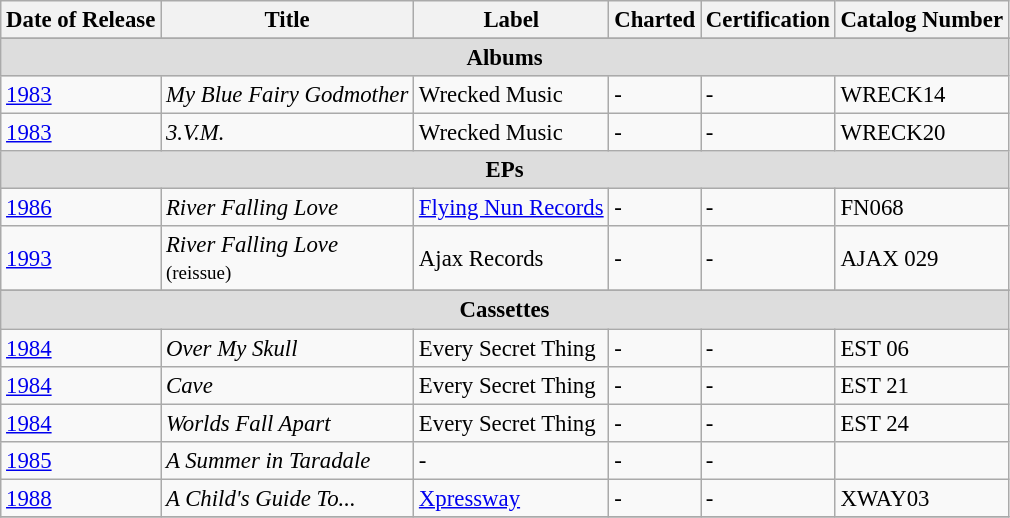<table class="wikitable" style="font-size: 95%;">
<tr>
<th>Date of Release</th>
<th>Title</th>
<th>Label</th>
<th>Charted</th>
<th>Certification</th>
<th>Catalog Number</th>
</tr>
<tr>
</tr>
<tr bgcolor="#DDDDDD">
<td colspan=7 align=center><strong>Albums</strong></td>
</tr>
<tr>
<td><a href='#'>1983</a></td>
<td><em>My Blue Fairy Godmother</em></td>
<td>Wrecked Music</td>
<td>-</td>
<td>-</td>
<td>WRECK14</td>
</tr>
<tr>
<td><a href='#'>1983</a></td>
<td><em>3.V.M.</em></td>
<td>Wrecked Music</td>
<td>-</td>
<td>-</td>
<td>WRECK20</td>
</tr>
<tr |- bgcolor="#DDDDDD">
<td colspan=7 align=center><strong>EPs</strong></td>
</tr>
<tr>
<td><a href='#'>1986</a></td>
<td><em>River Falling Love</em></td>
<td><a href='#'>Flying Nun Records</a></td>
<td>-</td>
<td>-</td>
<td>FN068</td>
</tr>
<tr>
<td><a href='#'>1993</a></td>
<td><em>River Falling Love</em><br><small>(reissue)</small></td>
<td>Ajax Records</td>
<td>-</td>
<td>-</td>
<td>AJAX 029</td>
</tr>
<tr>
</tr>
<tr bgcolor="#DDDDDD">
<td colspan=7 align=center><strong>Cassettes</strong></td>
</tr>
<tr>
<td><a href='#'>1984</a></td>
<td><em>Over My Skull</em></td>
<td>Every Secret Thing</td>
<td>-</td>
<td>-</td>
<td>EST 06</td>
</tr>
<tr>
<td><a href='#'>1984</a></td>
<td><em>Cave</em></td>
<td>Every Secret Thing</td>
<td>-</td>
<td>-</td>
<td>EST 21</td>
</tr>
<tr>
<td><a href='#'>1984</a></td>
<td><em>Worlds Fall Apart</em></td>
<td>Every Secret Thing</td>
<td>-</td>
<td>-</td>
<td>EST 24</td>
</tr>
<tr>
<td><a href='#'>1985</a></td>
<td><em>A Summer in Taradale</em></td>
<td>-</td>
<td>-</td>
<td>-</td>
<td></td>
</tr>
<tr>
<td><a href='#'>1988</a></td>
<td><em>A Child's Guide To...</em></td>
<td><a href='#'>Xpressway</a></td>
<td>-</td>
<td>-</td>
<td>XWAY03</td>
</tr>
<tr>
</tr>
</table>
